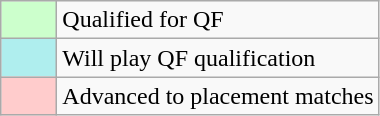<table class="wikitable">
<tr>
<td width=30px bgcolor="#ccffcc"></td>
<td>Qualified for QF</td>
</tr>
<tr>
<td width=30px bgcolor="#afeeee"></td>
<td>Will play QF qualification</td>
</tr>
<tr>
<td width=30px bgcolor="#ffcccc"></td>
<td>Advanced to placement matches</td>
</tr>
</table>
